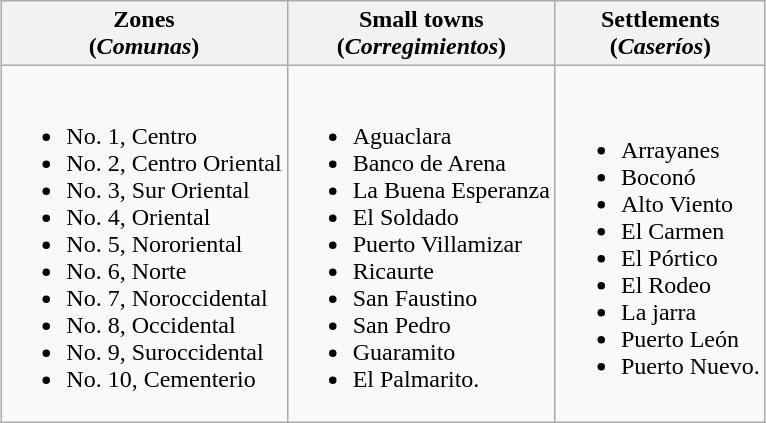<table class="wikitable" style="margin:auto;">
<tr>
<th>Zones<br>(<em>Comunas</em>)</th>
<th>Small towns<br>(<em>Corregimientos</em>)</th>
<th>Settlements<br>(<em>Caseríos</em>)</th>
</tr>
<tr>
<td><br><ul><li>No. 1, Centro</li><li>No. 2, Centro Oriental</li><li>No. 3, Sur Oriental</li><li>No. 4, Oriental</li><li>No. 5, Nororiental</li><li>No. 6, Norte</li><li>No. 7, Noroccidental</li><li>No. 8, Occidental</li><li>No. 9, Suroccidental</li><li>No. 10, Cementerio</li></ul></td>
<td><br><ul><li>Aguaclara</li><li>Banco de Arena</li><li>La Buena Esperanza</li><li>El Soldado</li><li>Puerto Villamizar</li><li>Ricaurte</li><li>San Faustino</li><li>San Pedro</li><li>Guaramito</li><li>El Palmarito.</li></ul></td>
<td><br><ul><li>Arrayanes</li><li>Boconó</li><li>Alto Viento</li><li>El Carmen</li><li>El Pórtico</li><li>El Rodeo</li><li>La jarra</li><li>Puerto León</li><li>Puerto Nuevo.</li></ul></td>
</tr>
</table>
